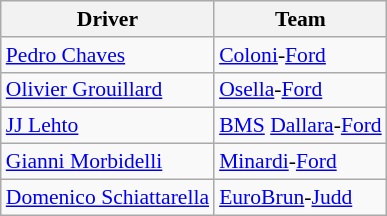<table class="wikitable" style="font-size:90%">
<tr>
<th>Driver</th>
<th>Team</th>
</tr>
<tr>
<td> <a href='#'>Pedro Chaves</a></td>
<td><a href='#'>Coloni</a>-<a href='#'>Ford</a></td>
</tr>
<tr>
<td> <a href='#'>Olivier Grouillard</a></td>
<td><a href='#'>Osella</a>-<a href='#'>Ford</a></td>
</tr>
<tr>
<td> <a href='#'>JJ Lehto</a></td>
<td><a href='#'>BMS</a> <a href='#'>Dallara</a>-<a href='#'>Ford</a></td>
</tr>
<tr>
<td> <a href='#'>Gianni Morbidelli</a></td>
<td><a href='#'>Minardi</a>-<a href='#'>Ford</a></td>
</tr>
<tr>
<td> <a href='#'>Domenico Schiattarella</a></td>
<td><a href='#'>EuroBrun</a>-<a href='#'>Judd</a></td>
</tr>
</table>
